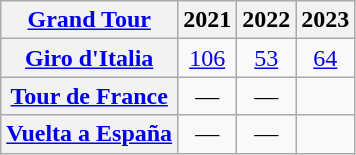<table class="wikitable plainrowheaders">
<tr>
<th scope="col"><a href='#'>Grand Tour</a></th>
<th scope="col">2021</th>
<th scope="col">2022</th>
<th scope="col">2023</th>
</tr>
<tr style="text-align:center;">
<th scope="row"> <a href='#'>Giro d'Italia</a></th>
<td><a href='#'>106</a></td>
<td><a href='#'>53</a></td>
<td><a href='#'>64</a></td>
</tr>
<tr style="text-align:center;">
<th scope="row"> <a href='#'>Tour de France</a></th>
<td>—</td>
<td>—</td>
<td></td>
</tr>
<tr style="text-align:center;">
<th scope="row"> <a href='#'>Vuelta a España</a></th>
<td>—</td>
<td>—</td>
<td></td>
</tr>
</table>
